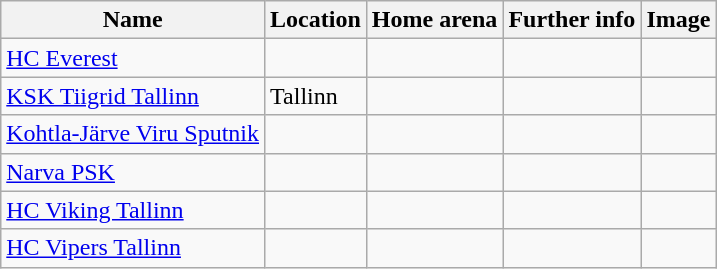<table class="wikitable sortable">
<tr>
<th>Name</th>
<th>Location</th>
<th>Home arena</th>
<th>Further info</th>
<th>Image</th>
</tr>
<tr>
<td><a href='#'>HC Everest</a></td>
<td></td>
<td></td>
<td></td>
<td></td>
</tr>
<tr>
<td><a href='#'>KSK Tiigrid Tallinn</a></td>
<td>Tallinn</td>
<td></td>
<td></td>
<td></td>
</tr>
<tr>
<td><a href='#'>Kohtla-Järve Viru Sputnik</a></td>
<td></td>
<td></td>
<td></td>
<td></td>
</tr>
<tr>
<td><a href='#'>Narva PSK</a></td>
<td></td>
<td></td>
<td></td>
<td></td>
</tr>
<tr>
<td><a href='#'>HC Viking Tallinn</a></td>
<td></td>
<td></td>
<td></td>
<td></td>
</tr>
<tr>
<td><a href='#'>HC Vipers Tallinn</a></td>
<td></td>
<td></td>
<td></td>
<td></td>
</tr>
</table>
